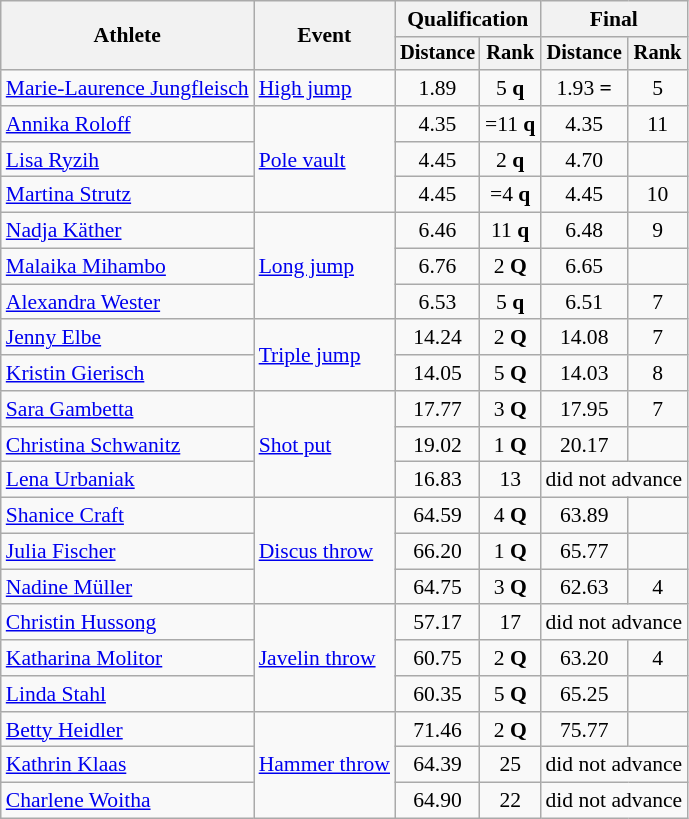<table class="wikitable" style="font-size:90%">
<tr>
<th rowspan=2>Athlete</th>
<th rowspan=2>Event</th>
<th colspan=2>Qualification</th>
<th colspan=2>Final</th>
</tr>
<tr style="font-size:95%">
<th>Distance</th>
<th>Rank</th>
<th>Distance</th>
<th>Rank</th>
</tr>
<tr align=center>
<td align=left><a href='#'>Marie-Laurence Jungfleisch</a></td>
<td style="text-align:left;"><a href='#'>High jump</a></td>
<td>1.89</td>
<td>5 <strong>q</strong></td>
<td>1.93 <strong>=</strong></td>
<td>5</td>
</tr>
<tr align=center>
<td align=left><a href='#'>Annika Roloff</a></td>
<td style="text-align:left;" rowspan=3><a href='#'>Pole vault</a></td>
<td>4.35</td>
<td>=11 <strong>q</strong></td>
<td>4.35</td>
<td>11</td>
</tr>
<tr align=center>
<td align=left><a href='#'>Lisa Ryzih</a></td>
<td>4.45</td>
<td>2 <strong>q</strong></td>
<td>4.70</td>
<td></td>
</tr>
<tr align=center>
<td align=left><a href='#'>Martina Strutz</a></td>
<td>4.45</td>
<td>=4 <strong>q</strong></td>
<td>4.45</td>
<td>10</td>
</tr>
<tr align=center>
<td align=left><a href='#'>Nadja Käther</a></td>
<td style="text-align:left;" rowspan=3><a href='#'>Long jump</a></td>
<td>6.46</td>
<td>11 <strong>q</strong></td>
<td>6.48</td>
<td>9</td>
</tr>
<tr align=center>
<td align=left><a href='#'>Malaika Mihambo</a></td>
<td>6.76 <strong></strong></td>
<td>2 <strong>Q</strong></td>
<td>6.65</td>
<td></td>
</tr>
<tr align=center>
<td align=left><a href='#'>Alexandra Wester</a></td>
<td>6.53</td>
<td>5 <strong>q</strong></td>
<td>6.51</td>
<td>7</td>
</tr>
<tr align=center>
<td align=left><a href='#'>Jenny Elbe</a></td>
<td style="text-align:left;" rowspan=2><a href='#'>Triple jump</a></td>
<td>14.24</td>
<td>2 <strong>Q</strong></td>
<td>14.08</td>
<td>7</td>
</tr>
<tr align=center>
<td align=left><a href='#'>Kristin Gierisch</a></td>
<td>14.05</td>
<td>5 <strong>Q</strong></td>
<td>14.03</td>
<td>8</td>
</tr>
<tr align=center>
<td align=left><a href='#'>Sara Gambetta</a></td>
<td style="text-align:left;" rowspan=3><a href='#'>Shot put</a></td>
<td>17.77</td>
<td>3 <strong>Q</strong></td>
<td>17.95 <strong></strong></td>
<td>7</td>
</tr>
<tr align=center>
<td align=left><a href='#'>Christina Schwanitz</a></td>
<td>19.02</td>
<td>1 <strong>Q</strong></td>
<td>20.17 <strong></strong></td>
<td></td>
</tr>
<tr align=center>
<td align=left><a href='#'>Lena Urbaniak</a></td>
<td>16.83</td>
<td>13</td>
<td colspan=2>did not advance</td>
</tr>
<tr align=center>
<td align=left><a href='#'>Shanice Craft</a></td>
<td style="text-align:left;" rowspan=3><a href='#'>Discus throw</a></td>
<td>64.59</td>
<td>4 <strong>Q</strong></td>
<td>63.89</td>
<td></td>
</tr>
<tr align=center>
<td align=left><a href='#'>Julia Fischer</a></td>
<td>66.20</td>
<td>1 <strong>Q</strong></td>
<td>65.77</td>
<td></td>
</tr>
<tr align=center>
<td align=left><a href='#'>Nadine Müller</a></td>
<td>64.75</td>
<td>3 <strong>Q</strong></td>
<td>62.63</td>
<td>4</td>
</tr>
<tr align=center>
<td align=left><a href='#'>Christin Hussong</a></td>
<td style="text-align:left;" rowspan=3><a href='#'>Javelin throw</a></td>
<td>57.17</td>
<td>17</td>
<td colspan=2>did not advance</td>
</tr>
<tr align=center>
<td align=left><a href='#'>Katharina Molitor</a></td>
<td>60.75</td>
<td>2 <strong>Q</strong></td>
<td>63.20</td>
<td>4</td>
</tr>
<tr align=center>
<td align=left><a href='#'>Linda Stahl</a></td>
<td>60.35</td>
<td>5 <strong>Q</strong></td>
<td>65.25 <strong></strong></td>
<td></td>
</tr>
<tr align=center>
<td align=left><a href='#'>Betty Heidler</a></td>
<td style="text-align:left;" rowspan=3><a href='#'>Hammer throw</a></td>
<td>71.46</td>
<td>2 <strong>Q</strong></td>
<td>75.77 <strong></strong></td>
<td></td>
</tr>
<tr align=center>
<td align=left><a href='#'>Kathrin Klaas</a></td>
<td>64.39</td>
<td>25</td>
<td colspan=2>did not advance</td>
</tr>
<tr align=center>
<td align=left><a href='#'>Charlene Woitha</a></td>
<td>64.90</td>
<td>22</td>
<td colspan=2>did not advance</td>
</tr>
</table>
